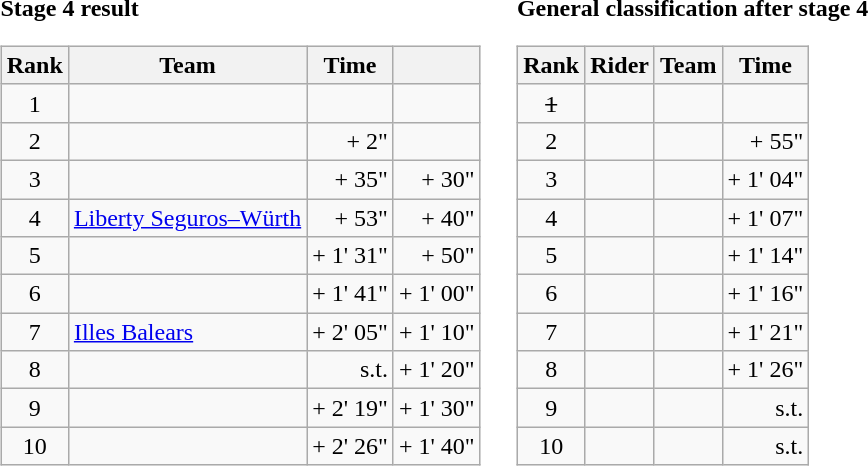<table>
<tr>
<td><strong>Stage 4 result</strong><br><table class="wikitable">
<tr>
<th scope="col">Rank</th>
<th scope="col">Team</th>
<th scope="col">Time</th>
<th></th>
</tr>
<tr>
<td style="text-align:center;">1</td>
<td></td>
<td style="text-align:right;"></td>
<td style="text-align:right;"></td>
</tr>
<tr>
<td style="text-align:center;">2</td>
<td></td>
<td style="text-align:right;">+ 2"</td>
<td style="text-align:right;"></td>
</tr>
<tr>
<td style="text-align:center;">3</td>
<td></td>
<td style="text-align:right;">+ 35"</td>
<td style="text-align:right;">+ 30"</td>
</tr>
<tr>
<td style="text-align:center;">4</td>
<td><a href='#'>Liberty Seguros–Würth</a></td>
<td style="text-align:right;">+ 53"</td>
<td style="text-align:right;">+ 40"</td>
</tr>
<tr>
<td style="text-align:center;">5</td>
<td></td>
<td style="text-align:right;">+ 1' 31"</td>
<td style="text-align:right;">+ 50"</td>
</tr>
<tr>
<td style="text-align:center;">6</td>
<td></td>
<td style="text-align:right;">+ 1' 41"</td>
<td style="text-align:right;">+ 1' 00"</td>
</tr>
<tr>
<td style="text-align:center;">7</td>
<td><a href='#'>Illes Balears</a></td>
<td style="text-align:right;">+ 2' 05"</td>
<td style="text-align:right;">+ 1' 10"</td>
</tr>
<tr>
<td style="text-align:center;">8</td>
<td></td>
<td style="text-align:right;">s.t.</td>
<td style="text-align:right;">+ 1' 20"</td>
</tr>
<tr>
<td style="text-align:center;">9</td>
<td></td>
<td style="text-align:right;">+ 2' 19"</td>
<td style="text-align:right;">+ 1' 30"</td>
</tr>
<tr>
<td style="text-align:center;">10</td>
<td></td>
<td style="text-align:right;">+ 2' 26"</td>
<td style="text-align:right;">+ 1' 40"</td>
</tr>
</table>
</td>
<td></td>
<td><strong>General classification after stage 4</strong><br><table class="wikitable">
<tr>
<th scope="col">Rank</th>
<th scope="col">Rider</th>
<th scope="col">Team</th>
<th scope="col">Time</th>
</tr>
<tr>
<td style="text-align:center;"><del>1</del></td>
<td><del></del> </td>
<td><del></del></td>
<td style="text-align:right;"><del></del></td>
</tr>
<tr>
<td style="text-align:center;">2</td>
<td></td>
<td></td>
<td style="text-align:right;">+ 55"</td>
</tr>
<tr>
<td style="text-align:center;">3</td>
<td></td>
<td></td>
<td style="text-align:right;">+ 1' 04"</td>
</tr>
<tr>
<td style="text-align:center;">4</td>
<td></td>
<td></td>
<td style="text-align:right;">+ 1' 07"</td>
</tr>
<tr>
<td style="text-align:center;">5</td>
<td></td>
<td></td>
<td style="text-align:right;">+ 1' 14"</td>
</tr>
<tr>
<td style="text-align:center;">6</td>
<td></td>
<td></td>
<td style="text-align:right;">+ 1' 16"</td>
</tr>
<tr>
<td style="text-align:center;">7</td>
<td></td>
<td></td>
<td style="text-align:right;">+ 1' 21"</td>
</tr>
<tr>
<td style="text-align:center;">8</td>
<td></td>
<td></td>
<td style="text-align:right;">+ 1' 26"</td>
</tr>
<tr>
<td style="text-align:center;">9</td>
<td></td>
<td></td>
<td style="text-align:right;">s.t.</td>
</tr>
<tr>
<td style="text-align:center;">10</td>
<td></td>
<td></td>
<td style="text-align:right;">s.t.</td>
</tr>
</table>
</td>
</tr>
</table>
